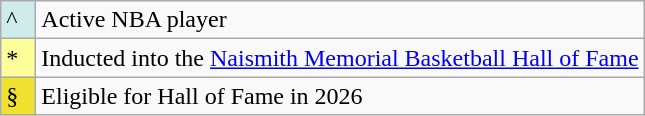<table class="wikitable">
<tr>
<td style="background:#CFECEC; width:1em">^</td>
<td>Active NBA player</td>
</tr>
<tr>
<td style="background:#FFFF99; width:1em">*</td>
<td>Inducted into the <a href='#'>Naismith Memorial Basketball Hall of Fame</a></td>
</tr>
<tr>
<td style="background:#F0E130; width:1em">§</td>
<td>Eligible for Hall of Fame in 2026</td>
</tr>
</table>
